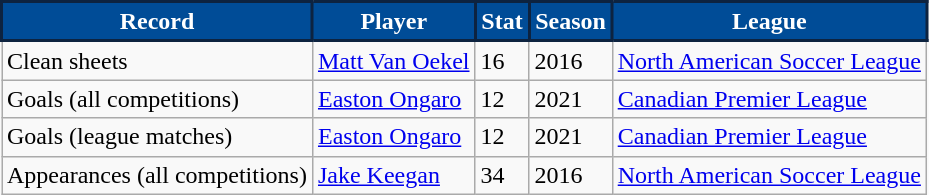<table class="wikitable">
<tr>
<th style="background:#004c97; color:#FFFFFF; border: 2px solid #0d2340;" scope="col">Record</th>
<th style="background:#004c97; color:#FFFFFF; border: 2px solid #0d2340;" scope="col">Player</th>
<th style="background:#004c97; color:#FFFFFF; border: 2px solid #0d2340;" scope="col">Stat</th>
<th style="background:#004c97; color:#FFFFFF; border: 2px solid #0d2340;" scope="col">Season</th>
<th style="background:#004c97; color:#FFFFFF; border: 2px solid #0d2340;" scope="col">League</th>
</tr>
<tr>
<td>Clean sheets</td>
<td><a href='#'>Matt Van Oekel</a></td>
<td>16</td>
<td>2016</td>
<td><a href='#'>North American Soccer League</a></td>
</tr>
<tr>
<td>Goals (all competitions)</td>
<td><a href='#'>Easton Ongaro</a></td>
<td>12</td>
<td>2021</td>
<td><a href='#'>Canadian Premier League</a></td>
</tr>
<tr>
<td>Goals (league matches)</td>
<td><a href='#'>Easton Ongaro</a></td>
<td>12</td>
<td>2021</td>
<td><a href='#'>Canadian Premier League</a></td>
</tr>
<tr>
<td>Appearances (all competitions)</td>
<td><a href='#'>Jake Keegan</a></td>
<td>34</td>
<td>2016</td>
<td><a href='#'>North American Soccer League</a></td>
</tr>
</table>
